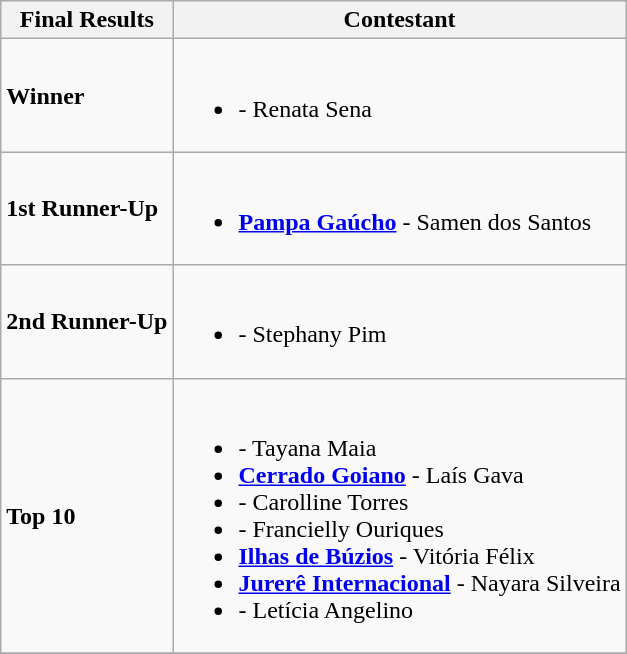<table class="wikitable">
<tr>
<th>Final Results</th>
<th>Contestant</th>
</tr>
<tr>
<td><strong>Winner</strong></td>
<td><br><ul><li><strong></strong> - Renata Sena</li></ul></td>
</tr>
<tr>
<td><strong>1st Runner-Up</strong></td>
<td><br><ul><li><strong> <a href='#'>Pampa Gaúcho</a></strong> - Samen dos Santos</li></ul></td>
</tr>
<tr>
<td><strong>2nd Runner-Up</strong></td>
<td><br><ul><li><strong></strong> - Stephany Pim</li></ul></td>
</tr>
<tr>
<td><strong>Top 10</strong></td>
<td><br><ul><li><strong></strong> - Tayana Maia</li><li><strong> <a href='#'>Cerrado Goiano</a></strong> - Laís Gava</li><li><strong></strong> - Carolline Torres</li><li><strong></strong> - Francielly Ouriques</li><li><strong> <a href='#'>Ilhas de Búzios</a></strong> - Vitória Félix</li><li><strong> <a href='#'>Jurerê Internacional</a></strong> - Nayara Silveira</li><li><strong></strong> - Letícia Angelino</li></ul></td>
</tr>
<tr>
</tr>
</table>
